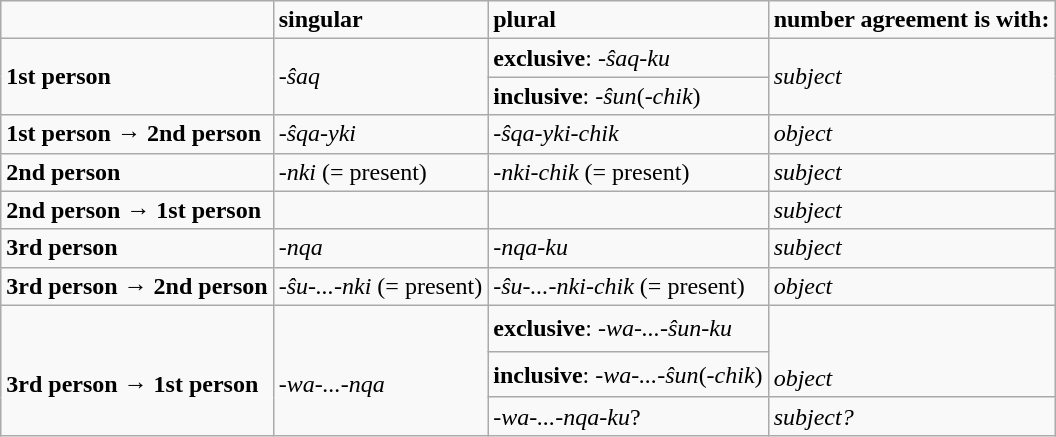<table class="wikitable">
<tr>
<td></td>
<td><strong>singular</strong></td>
<td><strong>plural</strong></td>
<td><strong>number agreement is with:</strong></td>
</tr>
<tr>
<td rowspan="2"><strong>1st person</strong></td>
<td rowspan="2"><em>-ŝaq</em></td>
<td><strong>exclusive</strong>: <em>-ŝaq-ku</em></td>
<td rowspan="2"><em>subject</em></td>
</tr>
<tr>
<td><strong>inclusive</strong>: <em>-ŝun</em>(<em>-chik</em>)</td>
</tr>
<tr>
<td><strong>1st person → 2nd person</strong></td>
<td><em>-ŝqa-yki</em></td>
<td><em>-ŝqa-yki-chik</em></td>
<td><em>object</em></td>
</tr>
<tr>
<td><strong>2nd person</strong></td>
<td><em>-nki</em> (= present)</td>
<td><em>-nki-chik</em> (= present)</td>
<td><em>subject</em></td>
</tr>
<tr>
<td><strong>2nd person → 1st person</strong></td>
<td></td>
<td></td>
<td><em>subject</em></td>
</tr>
<tr>
<td><strong>3rd person</strong></td>
<td><em>-nqa</em></td>
<td><em>-nqa-ku</em></td>
<td><em>subject</em></td>
</tr>
<tr>
<td><strong>3rd person → 2nd person</strong></td>
<td><em>-ŝu-...-nki</em> (= present)</td>
<td><em>-ŝu-...-nki-chik</em> (= present)</td>
<td><em>object</em></td>
</tr>
<tr>
<td rowspan="3"><br><strong>3rd person → 1st person</strong></td>
<td rowspan="3"><br><em>-wa-...-nqa</em></td>
<td><strong>exclusive</strong>: <em>-wa-...-ŝun-ku</em></td>
<td rowspan="2"><br><em><br>object</em></td>
</tr>
<tr>
<td><strong>inclusive</strong>: <em>-wa-...-ŝun</em>(-<em>chik</em>)</td>
</tr>
<tr>
<td><em>-wa-...-nqa-ku</em>?</td>
<td><em>subject?</em></td>
</tr>
</table>
